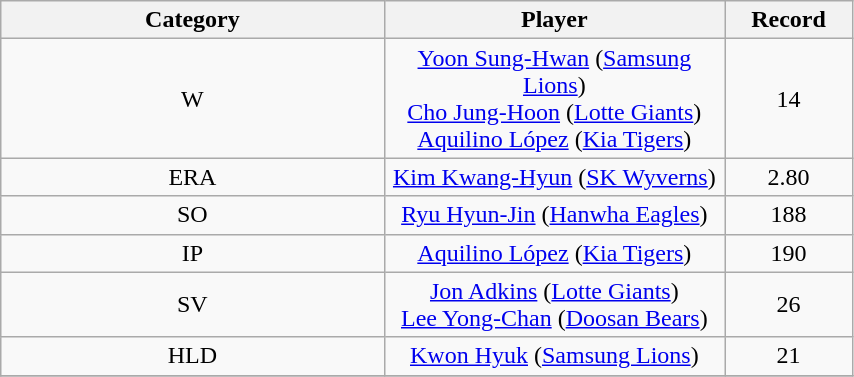<table class="wikitable" width="45%" style="text-align:center;">
<tr>
<th width="45%">Category</th>
<th width="40%">Player</th>
<th width="15%">Record</th>
</tr>
<tr>
<td>W</td>
<td><a href='#'>Yoon Sung-Hwan</a> (<a href='#'>Samsung Lions</a>)<br> <a href='#'>Cho Jung-Hoon</a> (<a href='#'>Lotte Giants</a>)<br> <a href='#'>Aquilino López</a> (<a href='#'>Kia Tigers</a>)</td>
<td>14</td>
</tr>
<tr>
<td>ERA</td>
<td><a href='#'>Kim Kwang-Hyun</a> (<a href='#'>SK Wyverns</a>)</td>
<td>2.80</td>
</tr>
<tr>
<td>SO</td>
<td><a href='#'>Ryu Hyun-Jin</a> (<a href='#'>Hanwha Eagles</a>)</td>
<td>188</td>
</tr>
<tr>
<td>IP</td>
<td><a href='#'>Aquilino López</a> (<a href='#'>Kia Tigers</a>)</td>
<td>190</td>
</tr>
<tr>
<td>SV</td>
<td><a href='#'>Jon Adkins</a> (<a href='#'>Lotte Giants</a>) <br> <a href='#'>Lee Yong-Chan</a> (<a href='#'>Doosan Bears</a>)</td>
<td>26</td>
</tr>
<tr>
<td>HLD</td>
<td><a href='#'>Kwon Hyuk</a> (<a href='#'>Samsung Lions</a>)</td>
<td>21</td>
</tr>
<tr>
</tr>
</table>
